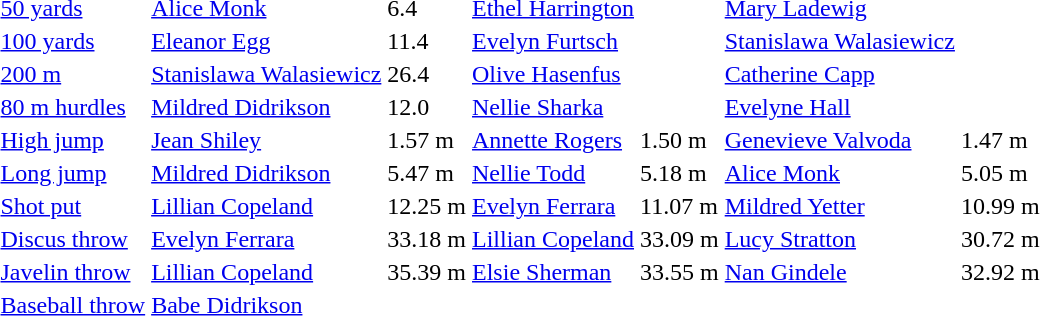<table>
<tr>
<td><a href='#'>50 yards</a></td>
<td><a href='#'>Alice Monk</a></td>
<td>6.4</td>
<td><a href='#'>Ethel Harrington</a></td>
<td></td>
<td><a href='#'>Mary Ladewig</a></td>
<td></td>
</tr>
<tr>
<td><a href='#'>100 yards</a></td>
<td><a href='#'>Eleanor Egg</a></td>
<td>11.4</td>
<td><a href='#'>Evelyn Furtsch</a></td>
<td></td>
<td><a href='#'>Stanislawa Walasiewicz</a></td>
<td></td>
</tr>
<tr>
<td><a href='#'>200 m</a></td>
<td><a href='#'>Stanislawa Walasiewicz</a></td>
<td>26.4</td>
<td><a href='#'>Olive Hasenfus</a></td>
<td></td>
<td><a href='#'>Catherine Capp</a></td>
<td></td>
</tr>
<tr>
<td><a href='#'>80 m hurdles</a></td>
<td><a href='#'>Mildred Didrikson</a></td>
<td>12.0</td>
<td><a href='#'>Nellie Sharka</a></td>
<td></td>
<td><a href='#'>Evelyne Hall</a></td>
<td></td>
</tr>
<tr>
<td><a href='#'>High jump</a></td>
<td><a href='#'>Jean Shiley</a></td>
<td>1.57 m</td>
<td><a href='#'>Annette Rogers</a></td>
<td>1.50 m</td>
<td><a href='#'>Genevieve Valvoda</a></td>
<td>1.47 m</td>
</tr>
<tr>
<td><a href='#'>Long jump</a></td>
<td><a href='#'>Mildred Didrikson</a></td>
<td>5.47 m</td>
<td><a href='#'>Nellie Todd</a></td>
<td>5.18 m</td>
<td><a href='#'>Alice Monk</a></td>
<td>5.05 m</td>
</tr>
<tr>
<td><a href='#'>Shot put</a></td>
<td><a href='#'>Lillian Copeland</a></td>
<td>12.25 m</td>
<td><a href='#'>Evelyn Ferrara</a></td>
<td>11.07 m</td>
<td><a href='#'>Mildred Yetter</a></td>
<td>10.99 m</td>
</tr>
<tr>
<td><a href='#'>Discus throw</a></td>
<td><a href='#'>Evelyn Ferrara</a></td>
<td>33.18 m</td>
<td><a href='#'>Lillian Copeland</a></td>
<td>33.09 m</td>
<td><a href='#'>Lucy Stratton</a></td>
<td>30.72 m</td>
</tr>
<tr>
<td><a href='#'>Javelin throw</a></td>
<td><a href='#'>Lillian Copeland</a></td>
<td>35.39 m</td>
<td><a href='#'>Elsie Sherman</a></td>
<td>33.55 m</td>
<td><a href='#'>Nan Gindele</a></td>
<td>32.92 m</td>
</tr>
<tr>
<td><a href='#'>Baseball throw</a></td>
<td><a href='#'>Babe Didrikson</a></td>
<td></td>
<td></td>
<td></td>
<td></td>
<td></td>
</tr>
</table>
